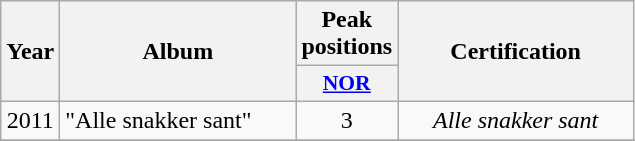<table class="wikitable">
<tr>
<th rowspan="2" width="10">Year</th>
<th rowspan="2" width="150">Album</th>
<th colspan="1" width="20">Peak positions</th>
<th rowspan="2" width="150">Certification</th>
</tr>
<tr>
<th scope="col" style="width:3em;font-size:90%;"><a href='#'>NOR</a><br></th>
</tr>
<tr>
<td style="text-align:center;">2011</td>
<td>"Alle snakker sant"</td>
<td style="text-align:center;">3</td>
<td style="text-align:center;"><em>Alle snakker sant</em></td>
</tr>
<tr>
</tr>
</table>
